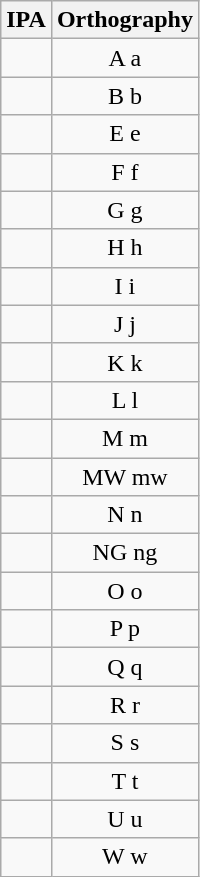<table class="wikitable" style="text-align:center">
<tr>
<th>IPA</th>
<th>Orthography</th>
</tr>
<tr>
<td></td>
<td>A a</td>
</tr>
<tr>
<td></td>
<td>B b</td>
</tr>
<tr>
<td></td>
<td>E e</td>
</tr>
<tr>
<td></td>
<td>F f</td>
</tr>
<tr>
<td></td>
<td>G g</td>
</tr>
<tr>
<td></td>
<td>H h</td>
</tr>
<tr>
<td></td>
<td>I i</td>
</tr>
<tr>
<td></td>
<td>J j</td>
</tr>
<tr>
<td></td>
<td>K k</td>
</tr>
<tr>
<td></td>
<td>L l</td>
</tr>
<tr>
<td></td>
<td>M m</td>
</tr>
<tr>
<td></td>
<td>MW mw</td>
</tr>
<tr>
<td></td>
<td>N n</td>
</tr>
<tr>
<td></td>
<td>NG ng</td>
</tr>
<tr>
<td></td>
<td>O o</td>
</tr>
<tr>
<td></td>
<td>P p</td>
</tr>
<tr>
<td></td>
<td>Q q</td>
</tr>
<tr>
<td></td>
<td>R r</td>
</tr>
<tr>
<td></td>
<td>S s</td>
</tr>
<tr>
<td></td>
<td>T t</td>
</tr>
<tr>
<td></td>
<td>U u</td>
</tr>
<tr>
<td></td>
<td>W w</td>
</tr>
</table>
